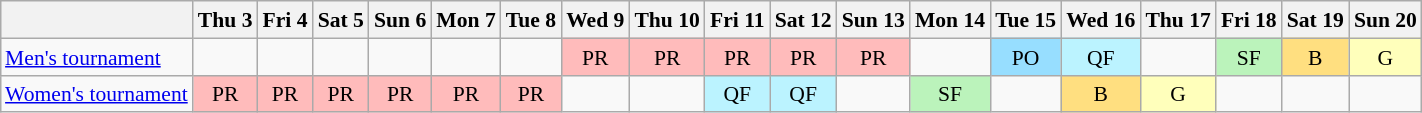<table class="wikitable" style="margin:0.5em auto; font-size:90%; line-height:1.25em;text-align:center">
<tr>
<th></th>
<th>Thu 3</th>
<th>Fri 4</th>
<th>Sat 5</th>
<th>Sun 6</th>
<th>Mon 7</th>
<th>Tue 8</th>
<th>Wed 9</th>
<th>Thu 10</th>
<th>Fri 11</th>
<th>Sat 12</th>
<th>Sun 13</th>
<th>Mon 14</th>
<th>Tue 15</th>
<th>Wed 16</th>
<th>Thu 17</th>
<th>Fri 18</th>
<th>Sat 19</th>
<th>Sun 20</th>
</tr>
<tr>
<td align="left"><a href='#'>Men's tournament</a></td>
<td></td>
<td></td>
<td></td>
<td></td>
<td></td>
<td></td>
<td style="background-color:#FFBBBB">PR</td>
<td style="background-color:#FFBBBB">PR</td>
<td style="background-color:#FFBBBB">PR</td>
<td style="background-color:#FFBBBB">PR</td>
<td style="background-color:#FFBBBB">PR</td>
<td></td>
<td style="background-color:#97DEFF">PO</td>
<td style="background-color:#BBf3FF">QF</td>
<td></td>
<td style="background-color:#BBF3BB">SF</td>
<td style="background-color:#FFDF80">B</td>
<td style="background-color:#FFFFBB">G</td>
</tr>
<tr>
<td align="left"><a href='#'>Women's tournament</a></td>
<td style="background-color:#FFBBBB">PR</td>
<td style="background-color:#FFBBBB">PR</td>
<td style="background-color:#FFBBBB">PR</td>
<td style="background-color:#FFBBBB">PR</td>
<td style="background-color:#FFBBBB">PR</td>
<td style="background-color:#FFBBBB">PR</td>
<td></td>
<td></td>
<td style="background-color:#BBF3FF">QF</td>
<td style="background-color:#BBF3FF">QF</td>
<td></td>
<td style="background-color:#BBF3BB">SF</td>
<td></td>
<td style="background-color:#FFDF80">B</td>
<td style="background-color:#FFFFBB">G</td>
<td></td>
<td></td>
<td></td>
</tr>
</table>
